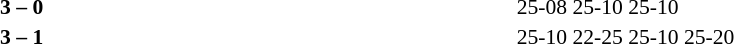<table width=100% cellspacing=1>
<tr>
<th width=20%></th>
<th width=12%></th>
<th width=20%></th>
<th width=33%></th>
<td></td>
</tr>
<tr style=font-size:90%>
<td align=right><strong></strong></td>
<td align=center><strong>3 – 0</strong></td>
<td></td>
<td>25-08 25-10 25-10</td>
<td></td>
</tr>
<tr style=font-size:90%>
<td align=right><strong></strong></td>
<td align=center><strong>3 – 1</strong></td>
<td></td>
<td>25-10 22-25 25-10 25-20</td>
</tr>
</table>
